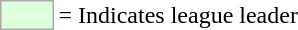<table>
<tr>
<td style="background:#DDFFDD; border:1px solid #aaa; width:2em;"></td>
<td>= Indicates league leader</td>
</tr>
</table>
